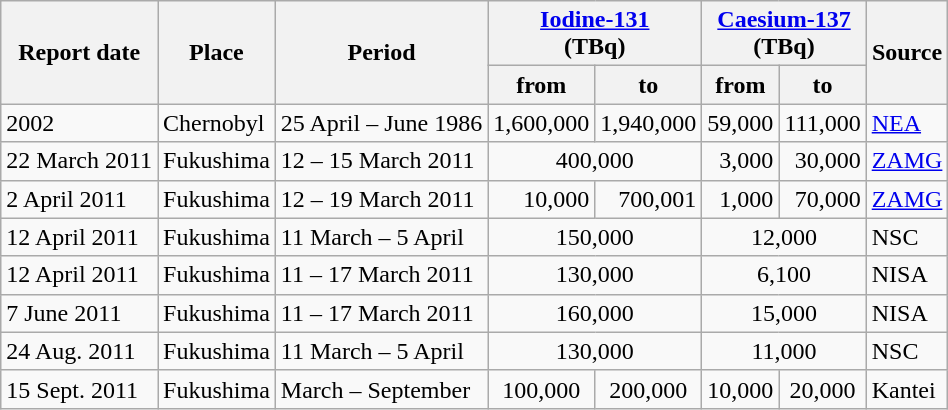<table class="wikitable">
<tr>
<th rowspan=2>Report date</th>
<th rowspan=2>Place</th>
<th rowspan=2>Period</th>
<th colspan=2><a href='#'>Iodine-131</a><br>(TBq)</th>
<th colspan=2><a href='#'>Caesium-137</a><br>(TBq)</th>
<th rowspan=2>Source</th>
</tr>
<tr>
<th>from</th>
<th>to</th>
<th>from</th>
<th>to</th>
</tr>
<tr>
<td>2002</td>
<td>Chernobyl</td>
<td>25 April – June 1986</td>
<td align=right>1,600,000</td>
<td align=right>1,940,000</td>
<td align=right>59,000</td>
<td align=right>111,000</td>
<td><a href='#'>NEA</a></td>
</tr>
<tr>
<td>22 March 2011</td>
<td>Fukushima</td>
<td>12 – 15 March 2011</td>
<td colspan=2 align=center>400,000</td>
<td align=right>3,000</td>
<td align=right>30,000</td>
<td><a href='#'>ZAMG</a></td>
</tr>
<tr>
<td>2 April 2011</td>
<td>Fukushima</td>
<td>12 – 19 March 2011</td>
<td align=right>10,000</td>
<td align=right>700,001</td>
<td align=right>1,000</td>
<td align=right>70,000</td>
<td><a href='#'>ZAMG</a></td>
</tr>
<tr>
<td>12 April 2011</td>
<td>Fukushima</td>
<td>11 March – 5 April</td>
<td colspan=2 align=center>150,000</td>
<td colspan=2 align=center>12,000</td>
<td>NSC</td>
</tr>
<tr>
<td>12 April 2011</td>
<td>Fukushima</td>
<td>11 – 17 March 2011</td>
<td colspan=2 align=center>130,000</td>
<td colspan=2 align=center>6,100</td>
<td>NISA</td>
</tr>
<tr>
<td>7 June 2011</td>
<td>Fukushima</td>
<td>11 – 17 March 2011</td>
<td colspan=2 align=center>160,000</td>
<td colspan=2 align=center>15,000</td>
<td>NISA</td>
</tr>
<tr>
<td>24 Aug. 2011</td>
<td>Fukushima</td>
<td>11 March – 5 April</td>
<td colspan=2 align=center>130,000</td>
<td colspan=2 align=center>11,000</td>
<td>NSC</td>
</tr>
<tr>
<td>15 Sept. 2011</td>
<td>Fukushima</td>
<td>March – September</td>
<td align=center>100,000</td>
<td align=center>200,000</td>
<td align=center>10,000</td>
<td align=center>20,000</td>
<td>Kantei</td>
</tr>
</table>
